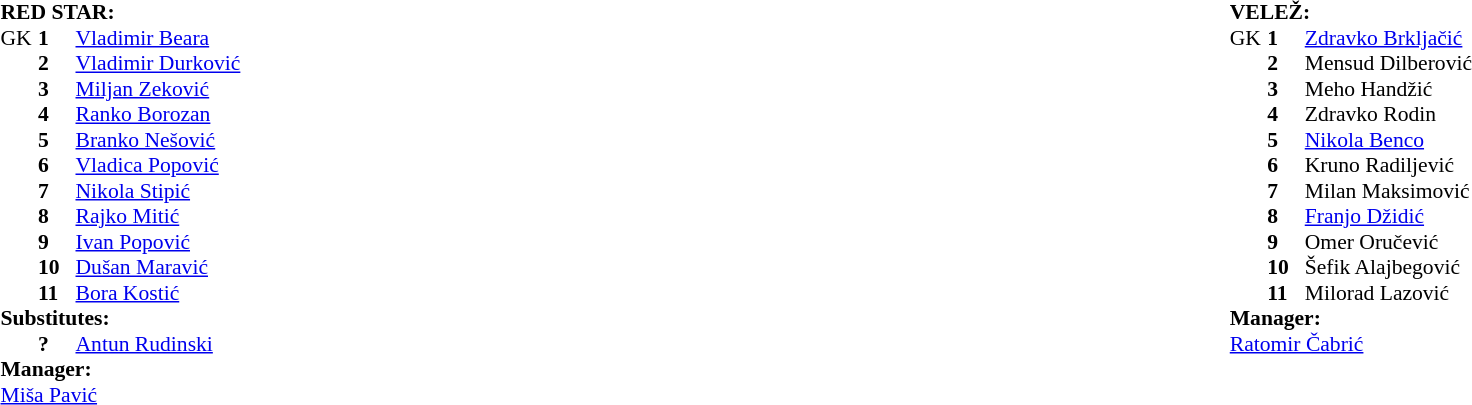<table width="100%">
<tr>
<td valign="top" width="50%"><br><table style="font-size: 90%" cellspacing="0" cellpadding="0">
<tr>
<td colspan="4"><strong>RED STAR:</strong></td>
</tr>
<tr>
<th width="25"></th>
<th width="25"></th>
<th width="200"></th>
<th></th>
</tr>
<tr>
<td>GK</td>
<td><strong>1</strong></td>
<td> <a href='#'>Vladimir Beara</a></td>
</tr>
<tr>
<td></td>
<td><strong>2</strong></td>
<td>  <a href='#'>Vladimir Durković</a></td>
</tr>
<tr>
<td></td>
<td><strong>3</strong></td>
<td> <a href='#'>Miljan Zeković</a></td>
</tr>
<tr>
<td></td>
<td><strong>4</strong></td>
<td> <a href='#'>Ranko Borozan</a></td>
</tr>
<tr>
<td></td>
<td><strong>5</strong></td>
<td> <a href='#'>Branko Nešović</a></td>
</tr>
<tr>
<td></td>
<td><strong>6</strong></td>
<td> <a href='#'>Vladica Popović</a></td>
</tr>
<tr>
<td></td>
<td><strong>7</strong></td>
<td> <a href='#'>Nikola Stipić</a></td>
</tr>
<tr>
<td></td>
<td><strong>8</strong></td>
<td> <a href='#'>Rajko Mitić</a></td>
</tr>
<tr>
<td></td>
<td><strong>9</strong></td>
<td> <a href='#'>Ivan Popović</a></td>
<td></td>
</tr>
<tr>
<td></td>
<td><strong>10</strong></td>
<td> <a href='#'>Dušan Maravić</a></td>
</tr>
<tr>
<td></td>
<td><strong>11</strong></td>
<td> <a href='#'>Bora Kostić</a></td>
</tr>
<tr>
<td colspan=4><strong>Substitutes:</strong></td>
</tr>
<tr>
<td></td>
<td><strong>?</strong></td>
<td> <a href='#'>Antun Rudinski</a></td>
<td></td>
</tr>
<tr>
<td colspan=4><strong>Manager:</strong></td>
</tr>
<tr>
<td colspan="4"> <a href='#'>Miša Pavić</a></td>
</tr>
</table>
</td>
<td valign="top" width="50%"><br><table style="font-size: 90%" cellspacing="0" cellpadding="0" align="center">
<tr>
<td colspan="4"><strong>VELEŽ:</strong></td>
</tr>
<tr>
<th width="25"></th>
<th width="25"></th>
<th width="200"></th>
<th></th>
</tr>
<tr>
<td>GK</td>
<td><strong>1</strong></td>
<td> <a href='#'>Zdravko Brkljačić</a></td>
</tr>
<tr>
<td></td>
<td><strong>2</strong></td>
<td> Mensud Dilberović</td>
</tr>
<tr>
<td></td>
<td><strong>3</strong></td>
<td> Meho Handžić</td>
</tr>
<tr>
<td></td>
<td><strong>4</strong></td>
<td> Zdravko Rodin</td>
</tr>
<tr>
<td></td>
<td><strong>5</strong></td>
<td> <a href='#'>Nikola Benco</a></td>
</tr>
<tr>
<td></td>
<td><strong>6</strong></td>
<td> Kruno Radiljević</td>
</tr>
<tr>
<td></td>
<td><strong>7</strong></td>
<td> Milan Maksimović</td>
</tr>
<tr>
<td></td>
<td><strong>8</strong></td>
<td> <a href='#'>Franjo Džidić</a></td>
</tr>
<tr>
<td></td>
<td><strong>9</strong></td>
<td> Omer Oručević</td>
</tr>
<tr>
<td></td>
<td><strong>10</strong></td>
<td> Šefik Alajbegović</td>
</tr>
<tr>
<td></td>
<td><strong>11</strong></td>
<td> Milorad Lazović</td>
</tr>
<tr>
<td colspan=4><strong>Manager:</strong></td>
</tr>
<tr>
<td colspan="4"> <a href='#'>Ratomir Čabrić</a></td>
</tr>
</table>
</td>
</tr>
</table>
